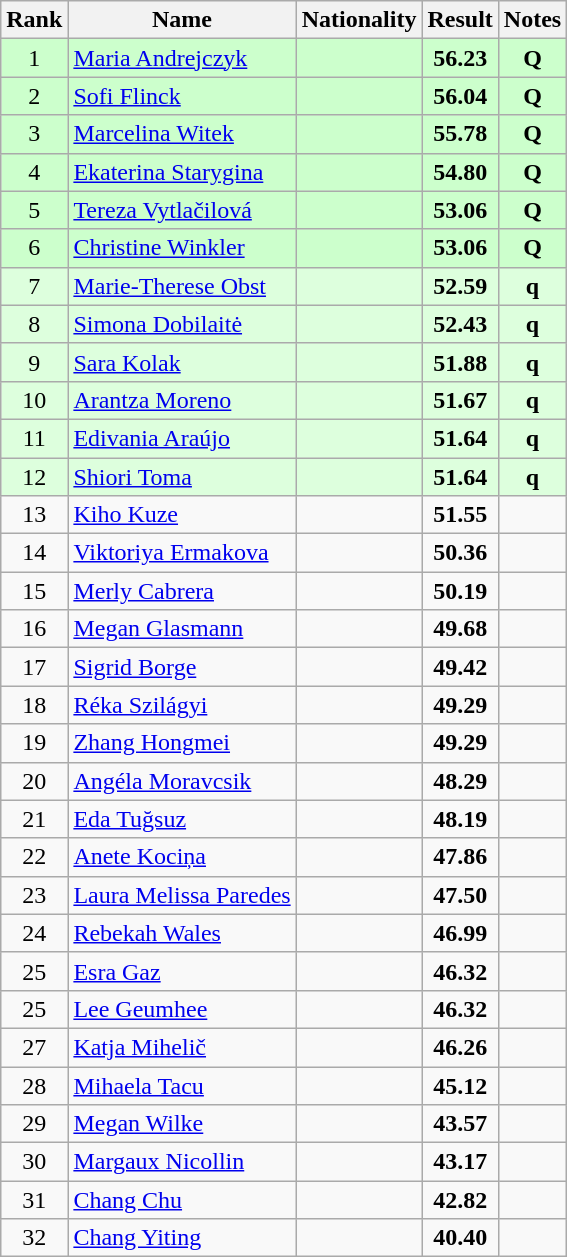<table class="wikitable sortable" style="text-align:center">
<tr>
<th>Rank</th>
<th>Name</th>
<th>Nationality</th>
<th>Result</th>
<th>Notes</th>
</tr>
<tr bgcolor=ccffcc>
<td>1</td>
<td align=left><a href='#'>Maria Andrejczyk</a></td>
<td align=left></td>
<td><strong>56.23</strong></td>
<td><strong>Q</strong></td>
</tr>
<tr bgcolor=ccffcc>
<td>2</td>
<td align=left><a href='#'>Sofi Flinck</a></td>
<td align=left></td>
<td><strong>56.04</strong></td>
<td><strong>Q</strong></td>
</tr>
<tr bgcolor=ccffcc>
<td>3</td>
<td align=left><a href='#'>Marcelina Witek</a></td>
<td align=left></td>
<td><strong>55.78</strong></td>
<td><strong>Q</strong></td>
</tr>
<tr bgcolor=ccffcc>
<td>4</td>
<td align=left><a href='#'>Ekaterina Starygina</a></td>
<td align=left></td>
<td><strong>54.80</strong></td>
<td><strong>Q</strong></td>
</tr>
<tr bgcolor=ccffcc>
<td>5</td>
<td align=left><a href='#'>Tereza Vytlačilová</a></td>
<td align=left></td>
<td><strong>53.06</strong></td>
<td><strong>Q</strong></td>
</tr>
<tr bgcolor=ccffcc>
<td>6</td>
<td align=left><a href='#'>Christine Winkler</a></td>
<td align=left></td>
<td><strong>53.06</strong></td>
<td><strong>Q</strong></td>
</tr>
<tr bgcolor=ddffdd>
<td>7</td>
<td align=left><a href='#'>Marie-Therese Obst</a></td>
<td align=left></td>
<td><strong>52.59</strong></td>
<td><strong>q</strong></td>
</tr>
<tr bgcolor=ddffdd>
<td>8</td>
<td align=left><a href='#'>Simona Dobilaitė</a></td>
<td align=left></td>
<td><strong>52.43</strong></td>
<td><strong>q</strong></td>
</tr>
<tr bgcolor=ddffdd>
<td>9</td>
<td align=left><a href='#'>Sara Kolak</a></td>
<td align=left></td>
<td><strong>51.88</strong></td>
<td><strong>q</strong></td>
</tr>
<tr bgcolor=ddffdd>
<td>10</td>
<td align=left><a href='#'>Arantza Moreno</a></td>
<td align=left></td>
<td><strong>51.67</strong></td>
<td><strong>q</strong></td>
</tr>
<tr bgcolor=ddffdd>
<td>11</td>
<td align=left><a href='#'>Edivania Araújo</a></td>
<td align=left></td>
<td><strong>51.64</strong></td>
<td><strong>q</strong></td>
</tr>
<tr bgcolor=ddffdd>
<td>12</td>
<td align=left><a href='#'>Shiori Toma</a></td>
<td align=left></td>
<td><strong>51.64</strong></td>
<td><strong>q</strong></td>
</tr>
<tr>
<td>13</td>
<td align=left><a href='#'>Kiho Kuze</a></td>
<td align=left></td>
<td><strong>51.55</strong></td>
<td></td>
</tr>
<tr>
<td>14</td>
<td align=left><a href='#'>Viktoriya Ermakova</a></td>
<td align=left></td>
<td><strong>50.36</strong></td>
<td></td>
</tr>
<tr>
<td>15</td>
<td align=left><a href='#'>Merly Cabrera</a></td>
<td align=left></td>
<td><strong>50.19</strong></td>
<td></td>
</tr>
<tr>
<td>16</td>
<td align=left><a href='#'>Megan Glasmann</a></td>
<td align=left></td>
<td><strong>49.68</strong></td>
<td></td>
</tr>
<tr>
<td>17</td>
<td align=left><a href='#'>Sigrid Borge</a></td>
<td align=left></td>
<td><strong>49.42</strong></td>
<td></td>
</tr>
<tr>
<td>18</td>
<td align=left><a href='#'>Réka Szilágyi</a></td>
<td align=left></td>
<td><strong>49.29</strong></td>
<td></td>
</tr>
<tr>
<td>19</td>
<td align=left><a href='#'>Zhang Hongmei</a></td>
<td align=left></td>
<td><strong>49.29</strong></td>
<td></td>
</tr>
<tr>
<td>20</td>
<td align=left><a href='#'>Angéla Moravcsik</a></td>
<td align=left></td>
<td><strong>48.29</strong></td>
<td></td>
</tr>
<tr>
<td>21</td>
<td align=left><a href='#'>Eda Tuğsuz</a></td>
<td align=left></td>
<td><strong>48.19</strong></td>
<td></td>
</tr>
<tr>
<td>22</td>
<td align=left><a href='#'>Anete Kociņa</a></td>
<td align=left></td>
<td><strong>47.86</strong></td>
<td></td>
</tr>
<tr>
<td>23</td>
<td align=left><a href='#'>Laura Melissa Paredes</a></td>
<td align=left></td>
<td><strong>47.50</strong></td>
<td></td>
</tr>
<tr>
<td>24</td>
<td align=left><a href='#'>Rebekah Wales</a></td>
<td align=left></td>
<td><strong>46.99</strong></td>
<td></td>
</tr>
<tr>
<td>25</td>
<td align=left><a href='#'>Esra Gaz</a></td>
<td align=left></td>
<td><strong>46.32</strong></td>
<td></td>
</tr>
<tr>
<td>25</td>
<td align=left><a href='#'>Lee Geumhee</a></td>
<td align=left></td>
<td><strong>46.32</strong></td>
<td></td>
</tr>
<tr>
<td>27</td>
<td align=left><a href='#'>Katja Mihelič</a></td>
<td align=left></td>
<td><strong>46.26</strong></td>
<td></td>
</tr>
<tr>
<td>28</td>
<td align=left><a href='#'>Mihaela Tacu</a></td>
<td align=left></td>
<td><strong>45.12</strong></td>
<td></td>
</tr>
<tr>
<td>29</td>
<td align=left><a href='#'>Megan Wilke</a></td>
<td align=left></td>
<td><strong>43.57</strong></td>
<td></td>
</tr>
<tr>
<td>30</td>
<td align=left><a href='#'>Margaux Nicollin</a></td>
<td align=left></td>
<td><strong>43.17</strong></td>
<td></td>
</tr>
<tr>
<td>31</td>
<td align=left><a href='#'>Chang Chu</a></td>
<td align=left></td>
<td><strong>42.82</strong></td>
<td></td>
</tr>
<tr>
<td>32</td>
<td align=left><a href='#'>Chang Yiting</a></td>
<td align=left></td>
<td><strong>40.40</strong></td>
<td></td>
</tr>
</table>
